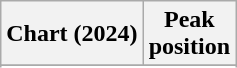<table class="wikitable sortable plainrowheaders" style="text-align:center">
<tr>
<th scope="col">Chart (2024)</th>
<th scope="col">Peak<br>position</th>
</tr>
<tr>
</tr>
<tr>
</tr>
</table>
